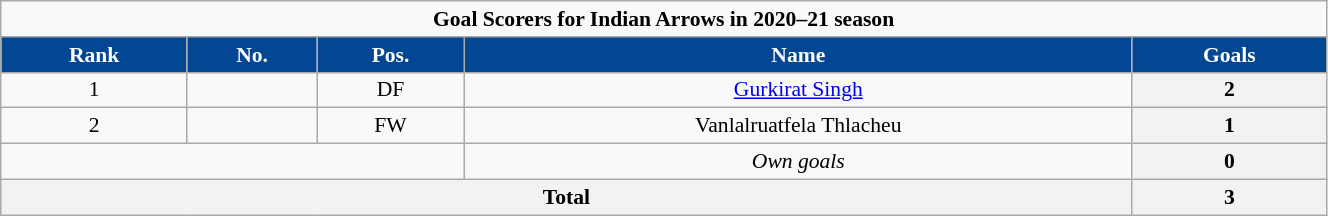<table class="wikitable" style="text-align:center; font-size:90%; width:70%;">
<tr>
<td colspan="5"><strong>Goal Scorers for Indian Arrows in 2020–21 season</strong></td>
</tr>
<tr>
<th style="background:#034694; color:white; text-align:center;">Rank</th>
<th style="background:#034694; color:white; text-align:center;">No.</th>
<th style="background:#034694; color:white; text-align:center;">Pos.</th>
<th style="background:#034694; color:white; text-align:center;">Name</th>
<th style="background:#034694; color:white; text-align:center;">Goals</th>
</tr>
<tr>
<td>1</td>
<td></td>
<td>DF</td>
<td><a href='#'>Gurkirat Singh</a></td>
<th>2</th>
</tr>
<tr>
<td>2</td>
<td></td>
<td>FW</td>
<td>Vanlalruatfela Thlacheu</td>
<th>1</th>
</tr>
<tr>
<td colspan="3"></td>
<td><em>Own goals</em></td>
<th>0</th>
</tr>
<tr>
<th colspan="4">Total</th>
<th scope="col">3</th>
</tr>
</table>
